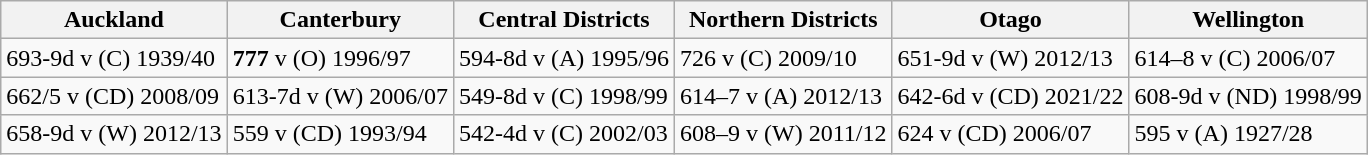<table class="wikitable">
<tr>
<th>Auckland</th>
<th>Canterbury</th>
<th>Central Districts</th>
<th>Northern Districts</th>
<th>Otago</th>
<th>Wellington</th>
</tr>
<tr>
<td>693-9d v (C) 1939/40</td>
<td><strong>777</strong> v (O) 1996/97</td>
<td>594-8d v (A) 1995/96</td>
<td>726 v (C) 2009/10</td>
<td>651-9d v (W) 2012/13</td>
<td>614–8 v (C) 2006/07</td>
</tr>
<tr>
<td>662/5 v (CD) 2008/09</td>
<td>613-7d v (W) 2006/07</td>
<td>549-8d v (C) 1998/99</td>
<td>614–7 v (A) 2012/13</td>
<td>642-6d v (CD) 2021/22</td>
<td>608-9d v (ND) 1998/99</td>
</tr>
<tr>
<td>658-9d v (W) 2012/13</td>
<td>559 v (CD) 1993/94</td>
<td>542-4d v (C) 2002/03</td>
<td>608–9 v (W) 2011/12</td>
<td>624 v (CD) 2006/07</td>
<td>595 v (A) 1927/28</td>
</tr>
</table>
